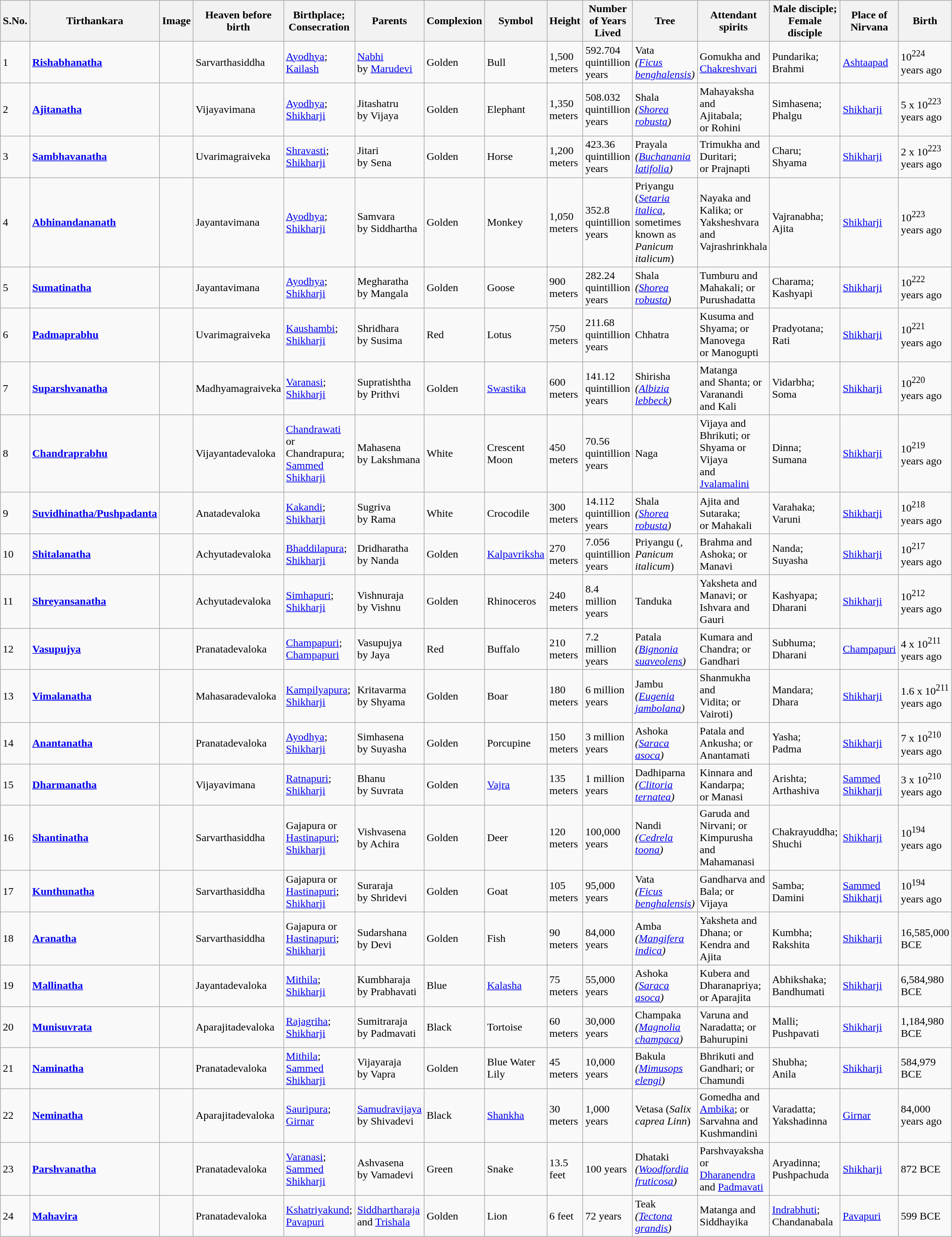<table class="wikitable sortable">
<tr>
<th>S.No.</th>
<th>Tirthankara</th>
<th>Image</th>
<th>Heaven before birth</th>
<th>Birthplace;<br>Consecration</th>
<th>Parents</th>
<th>Complexion</th>
<th>Symbol</th>
<th>Height</th>
<th>Number of Years Lived</th>
<th>Tree</th>
<th>Attendant<br>spirits</th>
<th>Male disciple;<br>Female disciple</th>
<th>Place of Nirvana</th>
<th>Birth</th>
</tr>
<tr>
<td>1</td>
<td><strong><a href='#'>Rishabhanatha</a></strong></td>
<td></td>
<td>Sarvarthasiddha</td>
<td><a href='#'>Ayodhya</a>;<br><a href='#'>Kailash</a></td>
<td><a href='#'>Nabhi</a><br>by <a href='#'>Marudevi</a></td>
<td>Golden</td>
<td>Bull</td>
<td>1,500 meters</td>
<td>592.704 quintillion years</td>
<td>Vata<br><em>(<a href='#'>Ficus benghalensis</a>)</em></td>
<td>Gomukha and<br><a href='#'>Chakreshvari</a></td>
<td>Pundarika;<br>Brahmi</td>
<td><a href='#'>Ashtaapad</a></td>
<td>10<sup>224</sup> years ago</td>
</tr>
<tr>
<td>2</td>
<td><strong><a href='#'>Ajitanatha</a></strong></td>
<td></td>
<td>Vijayavimana</td>
<td><a href='#'>Ayodhya</a>;<br><a href='#'>Shikharji</a></td>
<td>Jitashatru<br>by Vijaya</td>
<td>Golden</td>
<td>Elephant</td>
<td>1,350 meters</td>
<td>508.032 quintillion years</td>
<td>Shala<br><em>(<a href='#'>Shorea robusta</a>)</em></td>
<td>Mahayaksha and<br>Ajitabala;<br> or Rohini</td>
<td>Simhasena;<br>Phalgu</td>
<td><a href='#'>Shikharji</a></td>
<td>5 x 10<sup>223</sup> years ago</td>
</tr>
<tr>
<td>3</td>
<td><strong><a href='#'>Sambhavanatha</a></strong></td>
<td></td>
<td>Uvarimagraiveka</td>
<td><a href='#'>Shravasti</a>;<br><a href='#'>Shikharji</a></td>
<td>Jitari<br>by Sena</td>
<td>Golden</td>
<td>Horse</td>
<td>1,200 meters</td>
<td>423.36 quintillion years</td>
<td>Prayala<br><em>(<a href='#'>Buchanania latifolia</a>)</em></td>
<td>Trimukha and<br>Duritari;<br>or Prajnapti</td>
<td>Charu;<br>Shyama</td>
<td><a href='#'>Shikharji</a></td>
<td>2 x 10<sup>223</sup> years ago</td>
</tr>
<tr>
<td>4</td>
<td><strong><a href='#'>Abhinandananath</a></strong></td>
<td></td>
<td>Jayantavimana</td>
<td><a href='#'>Ayodhya</a>;<br><a href='#'>Shikharji</a></td>
<td>Samvara<br>by Siddhartha</td>
<td>Golden</td>
<td>Monkey</td>
<td>1,050 meters</td>
<td>352.8 quintillion years</td>
<td>Priyangu<br> (<em><a href='#'>Setaria italica</a></em>, sometimes known as <em>Panicum italicum</em>)</td>
<td>Nayaka and<br>Kalika; or<br>Yaksheshvara and<br>Vajrashrinkhala</td>
<td>Vajranabha;<br>Ajita</td>
<td><a href='#'>Shikharji</a></td>
<td>10<sup>223</sup> years ago</td>
</tr>
<tr>
<td>5</td>
<td><strong><a href='#'>Sumatinatha</a></strong></td>
<td></td>
<td>Jayantavimana</td>
<td><a href='#'>Ayodhya</a>;<br><a href='#'>Shikharji</a></td>
<td>Megharatha<br>by Mangala</td>
<td>Golden</td>
<td>Goose</td>
<td>900 meters</td>
<td>282.24 quintillion years</td>
<td>Shala<br><em>(<a href='#'>Shorea robusta</a>)</em></td>
<td>Tumburu and<br>Mahakali; or<br>Purushadatta</td>
<td>Charama;<br>Kashyapi</td>
<td><a href='#'>Shikharji</a></td>
<td>10<sup>222</sup> years ago</td>
</tr>
<tr>
<td>6</td>
<td><strong><a href='#'>Padmaprabhu</a></strong></td>
<td></td>
<td>Uvarimagraiveka</td>
<td><a href='#'>Kaushambi</a>;<br><a href='#'>Shikharji</a></td>
<td>Shridhara<br>by Susima</td>
<td>Red</td>
<td>Lotus</td>
<td>750 meters</td>
<td>211.68 quintillion years</td>
<td>Chhatra</td>
<td>Kusuma and<br>Shyama; or<br>Manovega<br>or Manogupti</td>
<td>Pradyotana;<br>Rati</td>
<td><a href='#'>Shikharji</a></td>
<td>10<sup>221</sup> years ago</td>
</tr>
<tr>
<td>7</td>
<td><strong><a href='#'>Suparshvanatha</a></strong></td>
<td></td>
<td>Madhyamagraiveka</td>
<td><a href='#'>Varanasi</a>;<br><a href='#'>Shikharji</a></td>
<td>Supratishtha<br>by Prithvi</td>
<td>Golden</td>
<td><a href='#'>Swastika</a></td>
<td>600 meters</td>
<td>141.12 quintillion years</td>
<td>Shirisha<br><em>(<a href='#'>Albizia lebbeck</a>)</em></td>
<td>Matanga<br>and Shanta; or<br>Varanandi<br> and Kali</td>
<td>Vidarbha;<br>Soma</td>
<td><a href='#'>Shikharji</a></td>
<td>10<sup>220</sup> years ago</td>
</tr>
<tr>
<td>8</td>
<td><strong><a href='#'>Chandraprabhu</a></strong></td>
<td></td>
<td>Vijayantadevaloka</td>
<td><a href='#'>Chandrawati</a> or Chandrapura;<br><a href='#'>Sammed Shikharji</a></td>
<td>Mahasena<br>by Lakshmana</td>
<td>White</td>
<td>Crescent Moon</td>
<td>450 meters</td>
<td>70.56 quintillion years</td>
<td>Naga</td>
<td>Vijaya and<br> Bhrikuti; or<br>Shyama or Vijaya<br>and <a href='#'>Jvalamalini</a></td>
<td>Dinna;<br>Sumana</td>
<td><a href='#'>Shikharji</a></td>
<td>10<sup>219</sup> years ago</td>
</tr>
<tr>
<td>9</td>
<td><strong><a href='#'>Suvidhinatha/Pushpadanta</a></strong></td>
<td></td>
<td>Anatadevaloka</td>
<td><a href='#'>Kakandi</a>;<br><a href='#'>Shikharji</a></td>
<td>Sugriva<br>by Rama</td>
<td>White</td>
<td>Crocodile</td>
<td>300 meters</td>
<td>14.112 quintillion years</td>
<td>Shala<br><em>(<a href='#'>Shorea robusta</a>)</em></td>
<td>Ajita and<br>Sutaraka; <br>or Mahakali</td>
<td>Varahaka;<br>Varuni</td>
<td><a href='#'>Shikharji</a></td>
<td>10<sup>218</sup> years ago</td>
</tr>
<tr>
<td>10</td>
<td><strong><a href='#'>Shitalanatha</a></strong></td>
<td></td>
<td>Achyutadevaloka</td>
<td><a href='#'>Bhaddilapura</a>;<br><a href='#'>Shikharji</a></td>
<td>Dridharatha<br>by Nanda</td>
<td>Golden</td>
<td><a href='#'>Kalpavriksha</a></td>
<td>270 meters</td>
<td>7.056 quintillion years</td>
<td>Priyangu (,  <em>Panicum italicum</em>)</td>
<td>Brahma and<br>Ashoka; or<br>Manavi</td>
<td>Nanda;<br>Suyasha</td>
<td><a href='#'>Shikharji</a></td>
<td>10<sup>217</sup> years ago</td>
</tr>
<tr>
<td>11</td>
<td><strong><a href='#'>Shreyansanatha</a></strong></td>
<td></td>
<td>Achyutadevaloka</td>
<td><a href='#'>Simhapuri</a>;<br><a href='#'>Shikharji</a></td>
<td>Vishnuraja<br>by Vishnu</td>
<td>Golden</td>
<td>Rhinoceros</td>
<td>240 meters</td>
<td>8.4 million years</td>
<td>Tanduka</td>
<td>Yaksheta and<br>Manavi; or<br>Ishvara and<br>Gauri</td>
<td>Kashyapa;<br>Dharani</td>
<td><a href='#'>Shikharji</a></td>
<td>10<sup>212</sup> years ago</td>
</tr>
<tr>
<td>12</td>
<td><strong><a href='#'>Vasupujya</a></strong></td>
<td></td>
<td>Pranatadevaloka</td>
<td><a href='#'>Champapuri</a>;<br><a href='#'>Champapuri</a></td>
<td>Vasupujya<br>by Jaya</td>
<td>Red</td>
<td>Buffalo</td>
<td>210 meters</td>
<td>7.2 million years</td>
<td>Patala<br><em>(<a href='#'>Bignonia suaveolens</a>)</em></td>
<td>Kumara and<br>Chandra; or<br>Gandhari</td>
<td>Subhuma;<br>Dharani</td>
<td><a href='#'>Champapuri</a></td>
<td>4 x 10<sup>211</sup> years ago</td>
</tr>
<tr>
<td>13</td>
<td><strong><a href='#'>Vimalanatha</a></strong></td>
<td></td>
<td>Mahasaradevaloka</td>
<td><a href='#'>Kampilyapura</a>;<br><a href='#'>Shikharji</a></td>
<td>Kritavarma<br>by Shyama</td>
<td>Golden</td>
<td>Boar</td>
<td>180 meters</td>
<td>6 million years</td>
<td>Jambu<br><em>(<a href='#'>Eugenia jambolana</a>)</em></td>
<td>Shanmukha and<br>Vidita; or<br>Vairoti)</td>
<td>Mandara;<br>Dhara</td>
<td><a href='#'>Shikharji</a></td>
<td>1.6 x 10<sup>211</sup> years ago</td>
</tr>
<tr>
<td>14</td>
<td><strong><a href='#'>Anantanatha</a></strong></td>
<td></td>
<td>Pranatadevaloka</td>
<td><a href='#'>Ayodhya</a>;<br><a href='#'>Shikharji</a></td>
<td>Simhasena<br>by Suyasha</td>
<td>Golden</td>
<td>Porcupine</td>
<td>150 meters</td>
<td>3 million years</td>
<td>Ashoka<br><em>(<a href='#'>Saraca asoca</a>)</em></td>
<td>Patala and<br>Ankusha; or<br>Anantamati</td>
<td>Yasha;<br>Padma</td>
<td><a href='#'>Shikharji</a></td>
<td>7 x 10<sup>210</sup> years ago</td>
</tr>
<tr>
<td>15</td>
<td><strong><a href='#'>Dharmanatha</a></strong></td>
<td></td>
<td>Vijayavimana</td>
<td><a href='#'>Ratnapuri</a>;<br><a href='#'>Shikharji</a></td>
<td>Bhanu<br>by Suvrata</td>
<td>Golden</td>
<td><a href='#'>Vajra</a></td>
<td>135 meters</td>
<td>1 million years</td>
<td>Dadhiparna<br><em>(<a href='#'>Clitoria ternatea</a>)</em></td>
<td>Kinnara and<br>Kandarpa;<br>or Manasi</td>
<td>Arishta;<br>Arthashiva</td>
<td><a href='#'>Sammed Shikharji</a></td>
<td>3 x 10<sup>210</sup> years ago</td>
</tr>
<tr>
<td>16</td>
<td><strong><a href='#'>Shantinatha</a></strong></td>
<td></td>
<td>Sarvarthasiddha</td>
<td>Gajapura or <a href='#'>Hastinapuri</a>;<br><a href='#'>Shikharji</a></td>
<td>Vishvasena<br>by Achira</td>
<td>Golden</td>
<td>Deer</td>
<td>120 meters</td>
<td>100,000 years</td>
<td>Nandi<br><em>(<a href='#'>Cedrela toona</a>)</em></td>
<td>Garuda and<br>Nirvani; or<br>Kimpurusha and<br>Mahamanasi</td>
<td>Chakrayuddha;<br>Shuchi</td>
<td><a href='#'>Shikharji</a></td>
<td>10<sup>194</sup> years ago</td>
</tr>
<tr>
<td>17</td>
<td><strong><a href='#'>Kunthunatha</a></strong></td>
<td></td>
<td>Sarvarthasiddha</td>
<td>Gajapura or <a href='#'>Hastinapuri</a>;<br><a href='#'>Shikharji</a></td>
<td>Suraraja<br>by Shridevi</td>
<td>Golden</td>
<td>Goat</td>
<td>105 meters</td>
<td>95,000 years</td>
<td>Vata<br><em>(<a href='#'>Ficus benghalensis</a>)</em></td>
<td>Gandharva and<br>Bala; or<br>Vijaya</td>
<td>Samba;<br>Damini</td>
<td><a href='#'>Sammed Shikharji</a></td>
<td>10<sup>194</sup> years ago</td>
</tr>
<tr>
<td>18</td>
<td><strong><a href='#'>Aranatha</a></strong></td>
<td></td>
<td>Sarvarthasiddha</td>
<td>Gajapura or <a href='#'>Hastinapuri</a>;<br><a href='#'>Shikharji</a></td>
<td>Sudarshana<br>by Devi</td>
<td>Golden</td>
<td>Fish</td>
<td>90 meters</td>
<td>84,000 years</td>
<td>Amba<br><em>(<a href='#'>Mangifera indica</a>)</em></td>
<td>Yaksheta and<br>Dhana; or<br>Kendra and<br>Ajita</td>
<td>Kumbha;<br>Rakshita</td>
<td><a href='#'>Shikharji</a></td>
<td>16,585,000 BCE</td>
</tr>
<tr>
<td>19</td>
<td><strong><a href='#'>Mallinatha</a></strong></td>
<td></td>
<td>Jayantadevaloka</td>
<td><a href='#'>Mithila</a>;<br><a href='#'>Shikharji</a></td>
<td>Kumbharaja<br>by Prabhavati</td>
<td>Blue</td>
<td><a href='#'>Kalasha</a></td>
<td>75 meters</td>
<td>55,000 years</td>
<td>Ashoka<br><em>(<a href='#'>Saraca asoca</a>)</em></td>
<td>Kubera and<br>Dharanapriya;<br>or Aparajita</td>
<td>Abhikshaka;<br>Bandhumati</td>
<td><a href='#'>Shikharji</a></td>
<td>6,584,980 BCE</td>
</tr>
<tr>
<td>20</td>
<td><strong><a href='#'>Munisuvrata</a></strong></td>
<td></td>
<td>Aparajitadevaloka</td>
<td><a href='#'>Rajagriha</a>;<br><a href='#'>Shikharji</a></td>
<td>Sumitraraja<br>by Padmavati</td>
<td>Black</td>
<td>Tortoise</td>
<td>60 meters</td>
<td>30,000 years</td>
<td>Champaka<br><em>(<a href='#'>Magnolia champaca</a>)</em></td>
<td>Varuna and<br>Naradatta; or<br>Bahurupini</td>
<td>Malli;<br>Pushpavati</td>
<td><a href='#'>Shikharji</a></td>
<td>1,184,980 BCE</td>
</tr>
<tr>
<td>21</td>
<td><strong><a href='#'>Naminatha</a></strong></td>
<td></td>
<td>Pranatadevaloka</td>
<td><a href='#'>Mithila</a>;<br><a href='#'>Sammed Shikharji</a></td>
<td>Vijayaraja<br>by Vapra</td>
<td>Golden</td>
<td>Blue Water Lily</td>
<td>45 meters</td>
<td>10,000 years</td>
<td>Bakula<br><em>(<a href='#'>Mimusops elengi</a>)</em></td>
<td>Bhrikuti and<br>Gandhari; or<br>Chamundi</td>
<td>Shubha;<br>Anila</td>
<td><a href='#'>Shikharji</a></td>
<td>584,979 BCE</td>
</tr>
<tr>
<td>22</td>
<td><strong><a href='#'>Neminatha</a></strong></td>
<td></td>
<td>Aparajitadevaloka</td>
<td><a href='#'>Sauripura</a>;<br><a href='#'>Girnar</a></td>
<td><a href='#'>Samudravijaya</a><br>by Shivadevi</td>
<td>Black</td>
<td><a href='#'>Shankha</a></td>
<td>30 meters</td>
<td>1,000 years</td>
<td>Vetasa (<em>Salix caprea</em> <em>Linn</em>)</td>
<td>Gomedha and<br><a href='#'>Ambika</a>; or<br>Sarvahna and<br>Kushmandini</td>
<td>Varadatta;<br>Yakshadinna</td>
<td><a href='#'>Girnar</a></td>
<td>84,000 years ago</td>
</tr>
<tr>
<td>23</td>
<td><strong><a href='#'>Parshvanatha</a></strong></td>
<td></td>
<td>Pranatadevaloka</td>
<td><a href='#'>Varanasi</a>;<br><a href='#'>Sammed Shikharji</a></td>
<td>Ashvasena<br>by Vamadevi</td>
<td>Green</td>
<td>Snake</td>
<td>13.5 feet</td>
<td>100 years</td>
<td>Dhataki<br><em>(<a href='#'>Woodfordia fruticosa</a>)</em></td>
<td>Parshvayaksha or<br><a href='#'>Dharanendra</a><br>and <a href='#'>Padmavati</a></td>
<td>Aryadinna;<br> Pushpachuda</td>
<td><a href='#'>Shikharji</a></td>
<td>872 BCE</td>
</tr>
<tr>
<td>24</td>
<td><strong><a href='#'>Mahavira</a></strong></td>
<td></td>
<td>Pranatadevaloka</td>
<td><a href='#'>Kshatriyakund</a>;<br><a href='#'>Pavapuri</a></td>
<td><a href='#'>Siddhartharaja</a> and <a href='#'>Trishala</a></td>
<td>Golden</td>
<td>Lion</td>
<td>6 feet</td>
<td>72 years</td>
<td>Teak<br><em>(<a href='#'>Tectona grandis</a>)</em></td>
<td>Matanga and<br>Siddhayika</td>
<td><a href='#'>Indrabhuti</a>;<br>Chandanabala</td>
<td><a href='#'>Pavapuri</a></td>
<td>599 BCE</td>
</tr>
</table>
